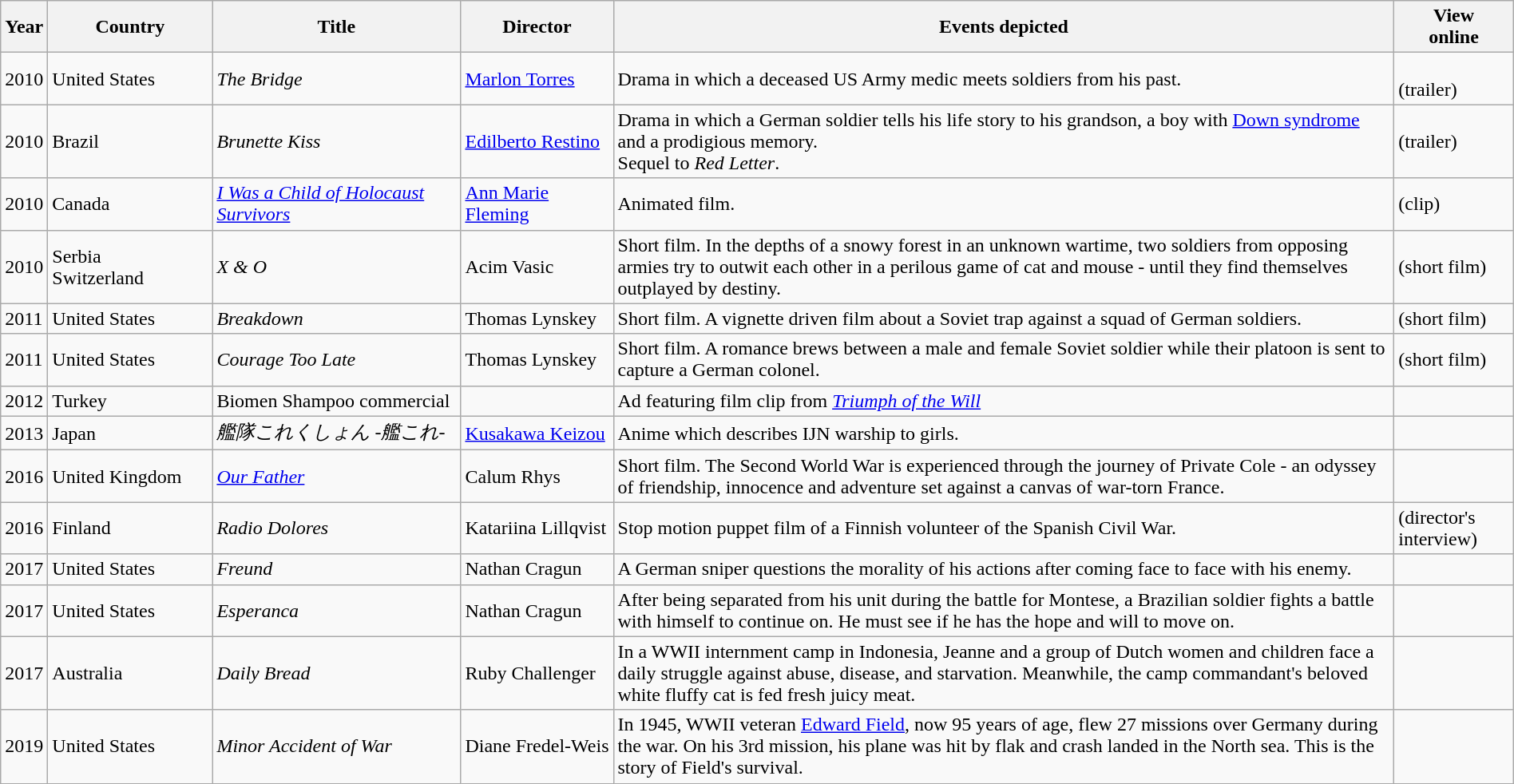<table class="wikitable" width="100%">
<tr>
<th>Year</th>
<th width=130>Country</th>
<th width=200>Title</th>
<th width=120>Director</th>
<th>Events depicted</th>
<th>View<br>online</th>
</tr>
<tr>
<td>2010</td>
<td>United States</td>
<td><em>The Bridge</em></td>
<td><a href='#'>Marlon Torres</a></td>
<td>Drama in which a deceased US Army medic meets soldiers from his past.</td>
<td><br>(trailer)</td>
</tr>
<tr>
<td>2010</td>
<td>Brazil</td>
<td><em>Brunette Kiss</em></td>
<td><a href='#'>Edilberto Restino</a></td>
<td>Drama in which a German soldier tells his life story to his grandson, a boy with <a href='#'>Down syndrome</a> and a prodigious memory.<br>Sequel to <em>Red Letter</em>.</td>
<td> (trailer)</td>
</tr>
<tr>
<td>2010</td>
<td>Canada</td>
<td><em><a href='#'>I Was a Child of Holocaust Survivors</a></em></td>
<td><a href='#'>Ann Marie Fleming</a></td>
<td>Animated film.</td>
<td> (clip)</td>
</tr>
<tr>
<td>2010</td>
<td>Serbia<br>Switzerland</td>
<td><em>X & O</em></td>
<td>Acim Vasic</td>
<td>Short film. In the depths of a snowy forest in an unknown wartime, two soldiers from opposing armies try to outwit each other in a perilous game of cat and mouse - until they find themselves outplayed by destiny.</td>
<td> (short film)</td>
</tr>
<tr>
<td>2011</td>
<td>United States</td>
<td><em>Breakdown</em></td>
<td>Thomas Lynskey</td>
<td>Short film. A vignette driven film about a Soviet trap against a squad of German soldiers.</td>
<td> (short film)</td>
</tr>
<tr>
<td>2011</td>
<td>United States</td>
<td><em>Courage Too Late</em></td>
<td>Thomas Lynskey</td>
<td>Short film. A romance brews between a male and female Soviet soldier while their platoon is sent to capture a German colonel.</td>
<td> (short film)</td>
</tr>
<tr>
<td>2012</td>
<td>Turkey</td>
<td>Biomen Shampoo commercial</td>
<td></td>
<td>Ad featuring film clip from <em><a href='#'>Triumph of the Will</a></em></td>
<td></td>
</tr>
<tr>
<td>2013</td>
<td>Japan</td>
<td><em>艦隊これくしょん -艦これ-</em></td>
<td><a href='#'>Kusakawa Keizou</a></td>
<td>Anime which describes IJN warship to girls.</td>
<td></td>
</tr>
<tr>
<td>2016</td>
<td>United Kingdom</td>
<td><em><a href='#'>Our Father</a></em></td>
<td>Calum Rhys</td>
<td>Short film. The Second World War is experienced through the journey of Private Cole - an odyssey of friendship, innocence and adventure set against a canvas of war-torn France.</td>
<td></td>
</tr>
<tr>
<td>2016</td>
<td>Finland</td>
<td><em>Radio Dolores</em></td>
<td>Katariina Lillqvist</td>
<td>Stop motion puppet film of a Finnish volunteer of the Spanish Civil War.</td>
<td> (director's interview)</td>
</tr>
<tr>
<td>2017</td>
<td>United States</td>
<td><em>Freund</em></td>
<td>Nathan Cragun</td>
<td>A German sniper questions the morality of his actions after coming face to face with his enemy.</td>
<td></td>
</tr>
<tr>
<td>2017</td>
<td>United States</td>
<td><em>Esperanca</em></td>
<td>Nathan Cragun</td>
<td>After being separated from his unit during the battle for Montese, a Brazilian soldier fights a battle with himself to continue on. He must see if he has the hope and will to move on.</td>
<td></td>
</tr>
<tr>
<td>2017</td>
<td>Australia</td>
<td><em>Daily Bread</em></td>
<td>Ruby Challenger</td>
<td>In a WWII internment camp in Indonesia, Jeanne and a group of Dutch women and children face a daily struggle against abuse, disease, and starvation. Meanwhile, the camp commandant's beloved white fluffy cat is fed fresh juicy meat.</td>
<td></td>
</tr>
<tr>
<td>2019</td>
<td>United States</td>
<td><em>Minor Accident of War</em></td>
<td>Diane Fredel-Weis</td>
<td>In 1945, WWII veteran <a href='#'>Edward Field</a>, now 95 years of age, flew 27 missions over Germany during the war. On his 3rd mission, his plane was hit by flak and crash landed in the North sea. This is the story of Field's survival.</td>
<td></td>
</tr>
</table>
